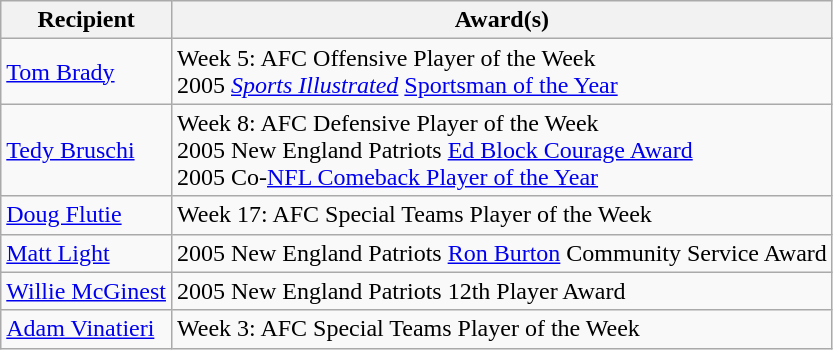<table class="wikitable">
<tr>
<th>Recipient</th>
<th>Award(s)</th>
</tr>
<tr>
<td><a href='#'>Tom Brady</a></td>
<td>Week 5: AFC Offensive Player of the Week<br>2005 <em><a href='#'>Sports Illustrated</a></em> <a href='#'>Sportsman of the Year</a></td>
</tr>
<tr>
<td><a href='#'>Tedy Bruschi</a></td>
<td>Week 8: AFC Defensive Player of the Week<br>2005 New England Patriots <a href='#'>Ed Block Courage Award</a><br>2005 Co-<a href='#'>NFL Comeback Player of the Year</a></td>
</tr>
<tr>
<td><a href='#'>Doug Flutie</a></td>
<td>Week 17: AFC Special Teams Player of the Week</td>
</tr>
<tr>
<td><a href='#'>Matt Light</a></td>
<td>2005 New England Patriots <a href='#'>Ron Burton</a> Community Service Award</td>
</tr>
<tr>
<td><a href='#'>Willie McGinest</a></td>
<td>2005 New England Patriots 12th Player Award</td>
</tr>
<tr>
<td><a href='#'>Adam Vinatieri</a></td>
<td>Week 3: AFC Special Teams Player of the Week</td>
</tr>
</table>
